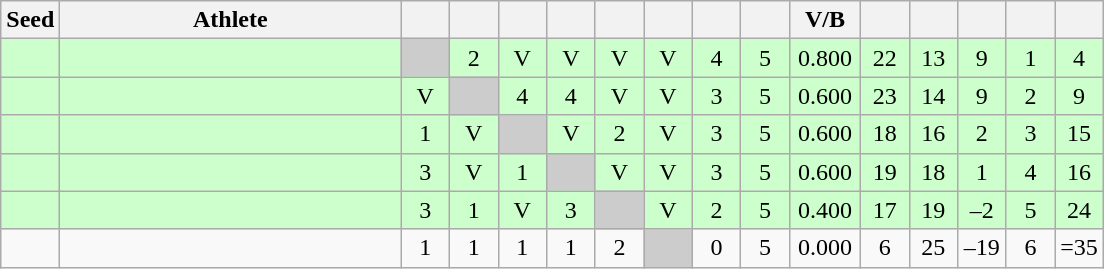<table class="wikitable" style="text-align:center">
<tr>
<th width="25">Seed</th>
<th width="220">Athlete</th>
<th width="25"></th>
<th width="25"></th>
<th width="25"></th>
<th width="25"></th>
<th width="25"></th>
<th width="25"></th>
<th width="25"></th>
<th width="25"></th>
<th width="40">V/B</th>
<th width="25"></th>
<th width="25"></th>
<th width="25"></th>
<th width="25"></th>
<th width="25"></th>
</tr>
<tr bgcolor=ccffcc>
<td></td>
<td align=left></td>
<td bgcolor="#cccccc"></td>
<td>2</td>
<td>V</td>
<td>V</td>
<td>V</td>
<td>V</td>
<td>4</td>
<td>5</td>
<td>0.800</td>
<td>22</td>
<td>13</td>
<td>9</td>
<td>1</td>
<td>4</td>
</tr>
<tr bgcolor=ccffcc>
<td></td>
<td align=left></td>
<td>V</td>
<td bgcolor="#cccccc"></td>
<td>4</td>
<td>4</td>
<td>V</td>
<td>V</td>
<td>3</td>
<td>5</td>
<td>0.600</td>
<td>23</td>
<td>14</td>
<td>9</td>
<td>2</td>
<td>9</td>
</tr>
<tr bgcolor=ccffcc>
<td></td>
<td align=left></td>
<td>1</td>
<td>V</td>
<td bgcolor="#cccccc"></td>
<td>V</td>
<td>2</td>
<td>V</td>
<td>3</td>
<td>5</td>
<td>0.600</td>
<td>18</td>
<td>16</td>
<td>2</td>
<td>3</td>
<td>15</td>
</tr>
<tr bgcolor=ccffcc>
<td></td>
<td align=left></td>
<td>3</td>
<td>V</td>
<td>1</td>
<td bgcolor="#cccccc"></td>
<td>V</td>
<td>V</td>
<td>3</td>
<td>5</td>
<td>0.600</td>
<td>19</td>
<td>18</td>
<td>1</td>
<td>4</td>
<td>16</td>
</tr>
<tr bgcolor=ccffcc>
<td></td>
<td align=left></td>
<td>3</td>
<td>1</td>
<td>V</td>
<td>3</td>
<td bgcolor="#cccccc"></td>
<td>V</td>
<td>2</td>
<td>5</td>
<td>0.400</td>
<td>17</td>
<td>19</td>
<td>–2</td>
<td>5</td>
<td>24</td>
</tr>
<tr>
<td></td>
<td align=left></td>
<td>1</td>
<td>1</td>
<td>1</td>
<td>1</td>
<td>2</td>
<td bgcolor="#cccccc"></td>
<td>0</td>
<td>5</td>
<td>0.000</td>
<td>6</td>
<td>25</td>
<td>–19</td>
<td>6</td>
<td>=35</td>
</tr>
</table>
